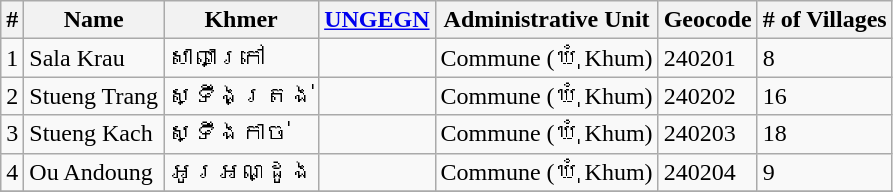<table class="wikitable sortable">
<tr>
<th>#</th>
<th>Name</th>
<th>Khmer</th>
<th><a href='#'>UNGEGN</a></th>
<th>Administrative Unit</th>
<th>Geocode</th>
<th># of Villages</th>
</tr>
<tr>
<td>1</td>
<td>Sala Krau</td>
<td>សាលាក្រៅ</td>
<td></td>
<td>Commune (ឃុំ Khum)</td>
<td>240201</td>
<td>8</td>
</tr>
<tr>
<td>2</td>
<td>Stueng Trang</td>
<td>ស្ទឹងត្រង់</td>
<td></td>
<td>Commune (ឃុំ Khum)</td>
<td>240202</td>
<td>16</td>
</tr>
<tr>
<td>3</td>
<td>Stueng Kach</td>
<td>ស្ទឹងកាច់</td>
<td></td>
<td>Commune (ឃុំ Khum)</td>
<td>240203</td>
<td>18</td>
</tr>
<tr>
<td>4</td>
<td>Ou Andoung</td>
<td>អូរអណ្ដូង</td>
<td></td>
<td>Commune (ឃុំ Khum)</td>
<td>240204</td>
<td>9</td>
</tr>
<tr>
</tr>
</table>
